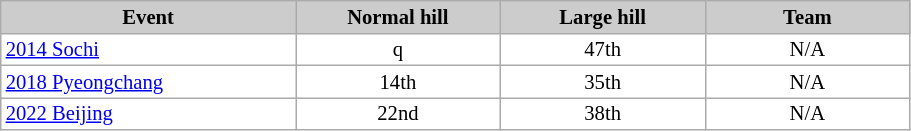<table class="wikitable plainrowheaders" style="background:#fff; font-size:86%; line-height:15px; border:gray solid 1px; border-collapse:collapse;">
<tr style="background:#ccc; text-align:center;">
<th scope="col" style="background:#ccc; width:190px;">Event</th>
<th scope="col" style="background:#ccc; width:130px;">Normal hill</th>
<th scope="col" style="background:#ccc; width:130px;">Large hill</th>
<th scope="col" style="background:#ccc; width:130px;">Team</th>
</tr>
<tr>
<td align=left> <a href='#'>2014 Sochi</a></td>
<td align=center>q</td>
<td align=center>47th</td>
<td align=center>N/A</td>
</tr>
<tr>
<td align=left> <a href='#'>2018 Pyeongchang</a></td>
<td align=center>14th</td>
<td align=center>35th</td>
<td align=center>N/A</td>
</tr>
<tr>
<td align=left> <a href='#'>2022 Beijing</a></td>
<td align=center>22nd</td>
<td align=center>38th</td>
<td align=center>N/A</td>
</tr>
</table>
